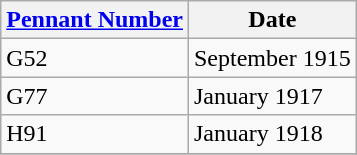<table class="wikitable" style="text-align:left">
<tr>
<th><a href='#'>Pennant Number</a></th>
<th>Date</th>
</tr>
<tr>
<td>G52</td>
<td>September 1915</td>
</tr>
<tr>
<td>G77</td>
<td>January 1917</td>
</tr>
<tr>
<td>H91</td>
<td>January 1918</td>
</tr>
<tr>
</tr>
</table>
